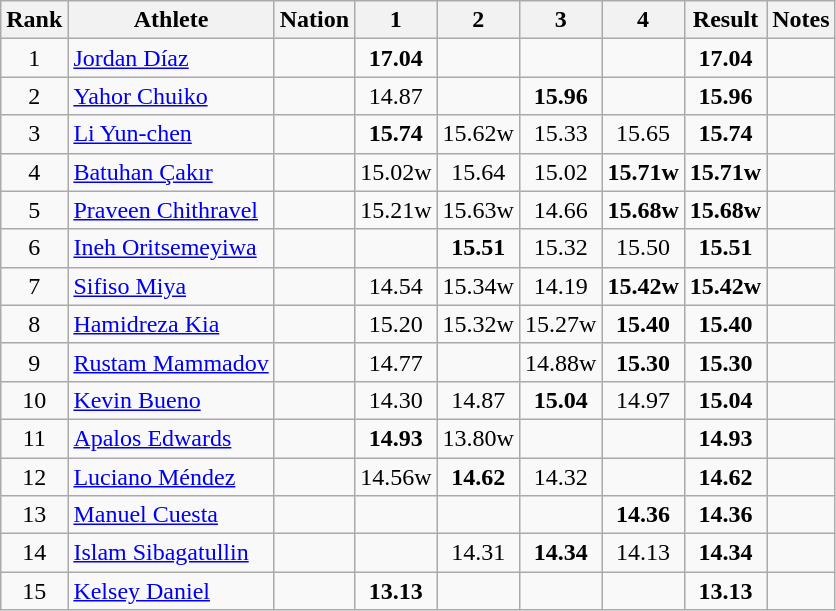<table class="wikitable sortable" style="text-align:center">
<tr>
<th>Rank</th>
<th>Athlete</th>
<th>Nation</th>
<th>1</th>
<th>2</th>
<th>3</th>
<th>4</th>
<th>Result</th>
<th>Notes</th>
</tr>
<tr>
<td>1</td>
<td align=left><a href='#'>Jordan Díaz</a></td>
<td align=left></td>
<td><strong>17.04</strong></td>
<td></td>
<td></td>
<td></td>
<td><strong>17.04</strong></td>
<td></td>
</tr>
<tr>
<td>2</td>
<td align=left><a href='#'>Yahor Chuiko</a></td>
<td align=left></td>
<td>14.87</td>
<td></td>
<td><strong>15.96</strong></td>
<td></td>
<td><strong>15.96</strong></td>
<td></td>
</tr>
<tr>
<td>3</td>
<td align=left><a href='#'>Li Yun-chen</a></td>
<td align=left></td>
<td><strong>15.74</strong></td>
<td>15.62w</td>
<td>15.33</td>
<td>15.65</td>
<td><strong>15.74</strong></td>
<td></td>
</tr>
<tr>
<td>4</td>
<td align=left><a href='#'>Batuhan Çakır</a></td>
<td align=left></td>
<td>15.02w</td>
<td>15.64</td>
<td>15.02</td>
<td><strong>15.71w</strong></td>
<td><strong>15.71w</strong></td>
<td></td>
</tr>
<tr>
<td>5</td>
<td align=left><a href='#'>Praveen Chithravel</a></td>
<td align=left></td>
<td>15.21w</td>
<td>15.63w</td>
<td>14.66</td>
<td><strong>15.68w</strong></td>
<td><strong>15.68w</strong></td>
<td></td>
</tr>
<tr>
<td>6</td>
<td align=left><a href='#'>Ineh Oritsemeyiwa</a></td>
<td align=left></td>
<td></td>
<td><strong>15.51</strong></td>
<td>15.32</td>
<td>15.50</td>
<td><strong>15.51</strong></td>
<td></td>
</tr>
<tr>
<td>7</td>
<td align=left><a href='#'>Sifiso Miya</a></td>
<td align=left></td>
<td>14.54</td>
<td>15.34w</td>
<td>14.19</td>
<td><strong>15.42w</strong></td>
<td><strong>15.42w</strong></td>
<td></td>
</tr>
<tr>
<td>8</td>
<td align=left><a href='#'>Hamidreza Kia</a></td>
<td align=left></td>
<td>15.20</td>
<td>15.32w</td>
<td>15.27w</td>
<td><strong>15.40</strong></td>
<td><strong>15.40</strong></td>
<td></td>
</tr>
<tr>
<td>9</td>
<td align=left><a href='#'>Rustam Mammadov</a></td>
<td align=left></td>
<td>14.77</td>
<td></td>
<td>14.88w</td>
<td><strong>15.30</strong></td>
<td><strong>15.30</strong></td>
<td></td>
</tr>
<tr>
<td>10</td>
<td align=left><a href='#'>Kevin Bueno</a></td>
<td align=left></td>
<td>14.30</td>
<td>14.87</td>
<td><strong>15.04</strong></td>
<td>14.97</td>
<td><strong>15.04</strong></td>
<td></td>
</tr>
<tr>
<td>11</td>
<td align=left><a href='#'>Apalos Edwards</a></td>
<td align=left></td>
<td><strong>14.93</strong></td>
<td>13.80w</td>
<td></td>
<td></td>
<td><strong>14.93</strong></td>
<td></td>
</tr>
<tr>
<td>12</td>
<td align=left><a href='#'>Luciano Méndez</a></td>
<td align=left></td>
<td>14.56w</td>
<td><strong>14.62</strong></td>
<td>14.32</td>
<td></td>
<td><strong>14.62</strong></td>
<td></td>
</tr>
<tr>
<td>13</td>
<td align=left><a href='#'>Manuel Cuesta</a></td>
<td align=left></td>
<td></td>
<td></td>
<td></td>
<td><strong>14.36</strong></td>
<td><strong>14.36</strong></td>
<td></td>
</tr>
<tr>
<td>14</td>
<td align=left><a href='#'>Islam Sibagatullin</a></td>
<td align=left></td>
<td></td>
<td>14.31</td>
<td><strong>14.34</strong></td>
<td>14.13</td>
<td><strong>14.34</strong></td>
<td></td>
</tr>
<tr>
<td>15</td>
<td align=left><a href='#'>Kelsey Daniel</a></td>
<td align=left></td>
<td><strong>13.13</strong></td>
<td></td>
<td></td>
<td></td>
<td><strong>13.13</strong></td>
<td></td>
</tr>
</table>
